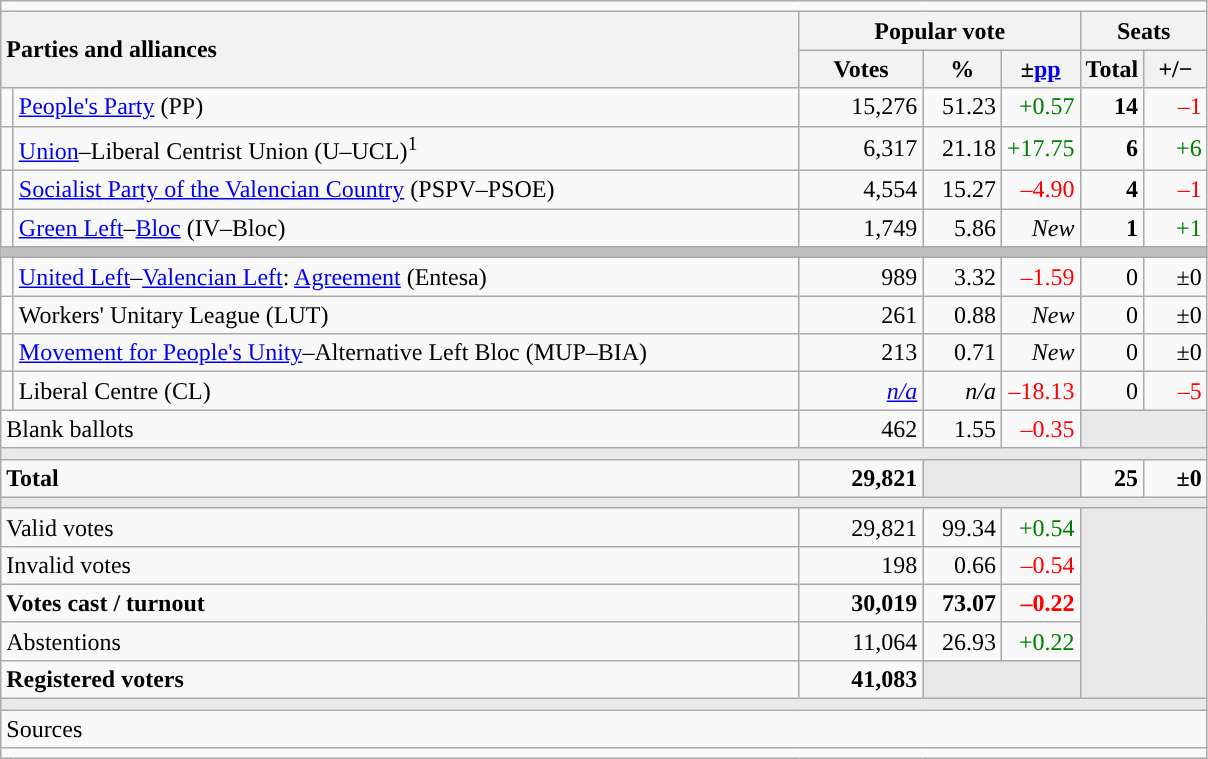<table class="wikitable" style="text-align:right;">
<tr>
<td colspan="7"></td>
</tr>
<tr>
<th style="text-align:left;" rowspan="2" colspan="2" width="525">Parties and alliances</th>
<th colspan="3">Popular vote</th>
<th colspan="2">Seats</th>
</tr>
<tr>
<th width="75">Votes</th>
<th width="45">%</th>
<th width="45">±<a href='#'>pp</a></th>
<th width="35">Total</th>
<th width="35">+/−</th>
</tr>
<tr>
<td width="1" style="color:inherit;background:"></td>
<td align="left"><a href='#'>People's Party</a> (PP)</td>
<td>15,276</td>
<td>51.23</td>
<td style="color:green;">+0.57</td>
<td><strong>14</strong></td>
<td style="color:red;">–1</td>
</tr>
<tr>
<td style="color:inherit;background:"></td>
<td align="left"><a href='#'>Union</a>–Liberal Centrist Union (U–UCL)<sup>1</sup></td>
<td>6,317</td>
<td>21.18</td>
<td style="color:green;">+17.75</td>
<td><strong>6</strong></td>
<td style="color:green;">+6</td>
</tr>
<tr>
<td style="color:inherit;background:"></td>
<td align="left"><a href='#'>Socialist Party of the Valencian Country</a> (PSPV–PSOE)</td>
<td>4,554</td>
<td>15.27</td>
<td style="color:red;">–4.90</td>
<td><strong>4</strong></td>
<td style="color:red;">–1</td>
</tr>
<tr>
<td style="color:inherit;background:"></td>
<td align="left"><a href='#'>Green Left</a>–<a href='#'>Bloc</a> (IV–Bloc)</td>
<td>1,749</td>
<td>5.86</td>
<td><em>New</em></td>
<td><strong>1</strong></td>
<td style="color:green;">+1</td>
</tr>
<tr>
<td colspan="7" bgcolor="#C0C0C0"></td>
</tr>
<tr>
<td style="color:inherit;background:"></td>
<td align="left"><a href='#'>United Left</a>–<a href='#'>Valencian Left</a>: <a href='#'>Agreement</a> (Entesa)</td>
<td>989</td>
<td>3.32</td>
<td style="color:red;">–1.59</td>
<td>0</td>
<td>±0</td>
</tr>
<tr>
<td bgcolor="white"></td>
<td align="left">Workers' Unitary League (LUT)</td>
<td>261</td>
<td>0.88</td>
<td><em>New</em></td>
<td>0</td>
<td>±0</td>
</tr>
<tr>
<td style="color:inherit;background:"></td>
<td align="left"><a href='#'>Movement for People's Unity</a>–Alternative Left Bloc (MUP–BIA)</td>
<td>213</td>
<td>0.71</td>
<td><em>New</em></td>
<td>0</td>
<td>±0</td>
</tr>
<tr>
<td style="color:inherit;background:"></td>
<td align="left">Liberal Centre (CL)</td>
<td><em><a href='#'>n/a</a></em></td>
<td><em>n/a</em></td>
<td style="color:red;">–18.13</td>
<td>0</td>
<td style="color:red;">–5</td>
</tr>
<tr>
<td align="left" colspan="2">Blank ballots</td>
<td>462</td>
<td>1.55</td>
<td style="color:red;">–0.35</td>
<td bgcolor="#E9E9E9" colspan="2"></td>
</tr>
<tr>
<td colspan="7" bgcolor="#E9E9E9"></td>
</tr>
<tr style="font-weight:bold;">
<td align="left" colspan="2">Total</td>
<td>29,821</td>
<td bgcolor="#E9E9E9" colspan="2"></td>
<td>25</td>
<td>±0</td>
</tr>
<tr>
<td colspan="7" bgcolor="#E9E9E9"></td>
</tr>
<tr>
<td align="left" colspan="2">Valid votes</td>
<td>29,821</td>
<td>99.34</td>
<td style="color:green;">+0.54</td>
<td bgcolor="#E9E9E9" colspan="2" rowspan="5"></td>
</tr>
<tr>
<td align="left" colspan="2">Invalid votes</td>
<td>198</td>
<td>0.66</td>
<td style="color:red;">–0.54</td>
</tr>
<tr style="font-weight:bold;">
<td align="left" colspan="2">Votes cast / turnout</td>
<td>30,019</td>
<td>73.07</td>
<td style="color:red;">–0.22</td>
</tr>
<tr>
<td align="left" colspan="2">Abstentions</td>
<td>11,064</td>
<td>26.93</td>
<td style="color:green;">+0.22</td>
</tr>
<tr style="font-weight:bold;">
<td align="left" colspan="2">Registered voters</td>
<td>41,083</td>
<td bgcolor="#E9E9E9" colspan="2"></td>
</tr>
<tr>
<td colspan="7" bgcolor="#E9E9E9"></td>
</tr>
<tr>
<td align="left" colspan="7">Sources</td>
</tr>
<tr>
<td colspan="7" style="text-align:left; max-width:790px;"></td>
</tr>
</table>
